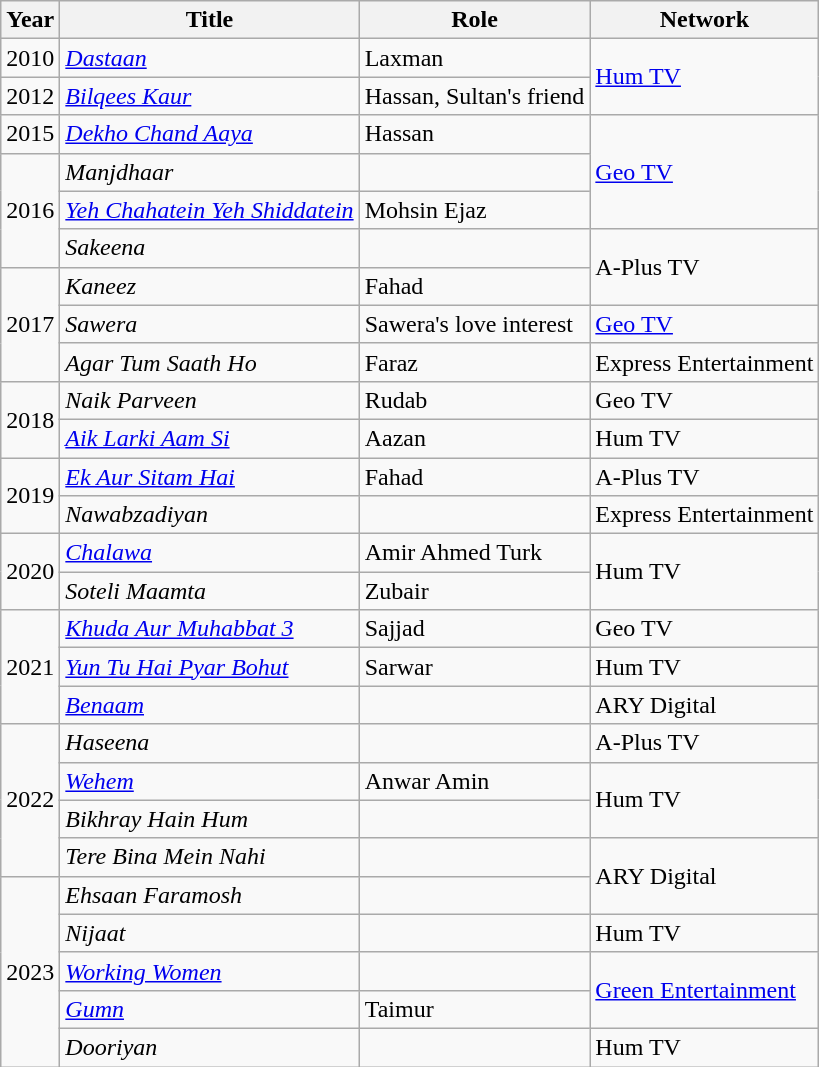<table class="wikitable">
<tr>
<th>Year</th>
<th>Title</th>
<th>Role</th>
<th>Network</th>
</tr>
<tr>
<td>2010</td>
<td><em><a href='#'>Dastaan</a></em></td>
<td>Laxman</td>
<td rowspan="2"><a href='#'>Hum TV</a></td>
</tr>
<tr>
<td>2012</td>
<td><em><a href='#'>Bilqees Kaur</a></em></td>
<td>Hassan, Sultan's friend</td>
</tr>
<tr>
<td>2015</td>
<td><em><a href='#'>Dekho Chand Aaya</a></em></td>
<td>Hassan</td>
<td rowspan="3"><a href='#'>Geo TV</a></td>
</tr>
<tr>
<td rowspan="3">2016</td>
<td><em>Manjdhaar</em></td>
<td></td>
</tr>
<tr>
<td><em><a href='#'>Yeh Chahatein Yeh Shiddatein</a></em></td>
<td>Mohsin Ejaz</td>
</tr>
<tr>
<td><em>Sakeena</em></td>
<td></td>
<td rowspan="2">A-Plus TV</td>
</tr>
<tr>
<td rowspan="3">2017</td>
<td><em>Kaneez</em></td>
<td>Fahad</td>
</tr>
<tr>
<td><em>Sawera</em></td>
<td>Sawera's love interest</td>
<td><a href='#'>Geo TV</a></td>
</tr>
<tr>
<td><em>Agar Tum Saath Ho</em></td>
<td>Faraz</td>
<td>Express Entertainment</td>
</tr>
<tr>
<td rowspan="2">2018</td>
<td><em>Naik Parveen</em></td>
<td>Rudab</td>
<td>Geo TV</td>
</tr>
<tr>
<td><em><a href='#'>Aik Larki Aam Si</a></em></td>
<td>Aazan</td>
<td>Hum TV</td>
</tr>
<tr>
<td rowspan="2">2019</td>
<td><em><a href='#'>Ek Aur Sitam Hai</a></em></td>
<td>Fahad</td>
<td>A-Plus TV</td>
</tr>
<tr>
<td><em>Nawabzadiyan</em></td>
<td></td>
<td>Express Entertainment</td>
</tr>
<tr>
<td rowspan="2">2020</td>
<td><a href='#'><em>Chalawa</em></a></td>
<td>Amir Ahmed Turk</td>
<td rowspan="2">Hum TV</td>
</tr>
<tr>
<td><em>Soteli Maamta</em></td>
<td>Zubair</td>
</tr>
<tr>
<td rowspan="3">2021</td>
<td><em><a href='#'>Khuda Aur Muhabbat 3</a></em></td>
<td>Sajjad</td>
<td>Geo TV</td>
</tr>
<tr>
<td><em><a href='#'>Yun Tu Hai Pyar Bohut</a></em></td>
<td>Sarwar</td>
<td>Hum TV</td>
</tr>
<tr>
<td><a href='#'><em>Benaam</em></a></td>
<td></td>
<td>ARY Digital</td>
</tr>
<tr>
<td rowspan="4">2022</td>
<td><em>Haseena</em></td>
<td></td>
<td>A-Plus TV</td>
</tr>
<tr>
<td><em><a href='#'>Wehem</a></em></td>
<td>Anwar Amin</td>
<td rowspan="2">Hum TV</td>
</tr>
<tr>
<td><em>Bikhray Hain Hum</em></td>
<td></td>
</tr>
<tr>
<td><em>Tere Bina Mein Nahi</em></td>
<td></td>
<td rowspan="2">ARY Digital</td>
</tr>
<tr>
<td rowspan="5">2023</td>
<td><em>Ehsaan Faramosh</em></td>
<td></td>
</tr>
<tr>
<td><em>Nijaat</em></td>
<td></td>
<td>Hum TV</td>
</tr>
<tr>
<td><a href='#'><em>Working Women</em></a></td>
<td></td>
<td rowspan="2"><a href='#'>Green Entertainment</a></td>
</tr>
<tr>
<td><em><a href='#'>Gumn</a></em></td>
<td>Taimur</td>
</tr>
<tr>
<td><em>Dooriyan</em></td>
<td></td>
<td>Hum TV</td>
</tr>
</table>
